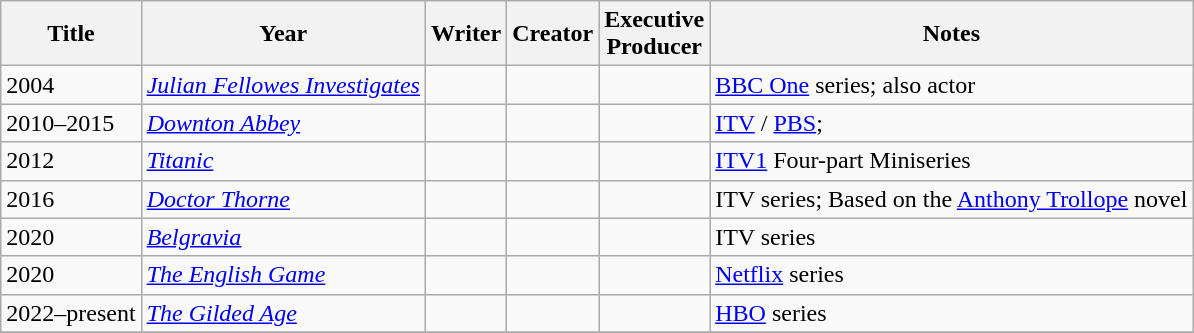<table class="wikitable plainrowheaders">
<tr>
<th scope="col">Title</th>
<th scope="col">Year</th>
<th scope="col">Writer</th>
<th scope="col">Creator</th>
<th scope="col">Executive<br>Producer</th>
<th scope="col">Notes</th>
</tr>
<tr>
<td>2004</td>
<td><em><a href='#'>Julian Fellowes Investigates</a></em></td>
<td></td>
<td></td>
<td></td>
<td><a href='#'>BBC One</a> series; also actor</td>
</tr>
<tr>
<td>2010–2015</td>
<td><em><a href='#'>Downton Abbey</a></em></td>
<td></td>
<td></td>
<td></td>
<td><a href='#'>ITV</a> / <a href='#'>PBS</a>; </td>
</tr>
<tr>
<td>2012</td>
<td><em><a href='#'>Titanic</a></em></td>
<td></td>
<td></td>
<td></td>
<td><a href='#'>ITV1</a> Four-part Miniseries</td>
</tr>
<tr>
<td>2016</td>
<td><em><a href='#'>Doctor Thorne</a></em></td>
<td></td>
<td></td>
<td></td>
<td>ITV series; Based on the <a href='#'>Anthony Trollope</a> novel</td>
</tr>
<tr>
<td>2020</td>
<td><em><a href='#'>Belgravia</a></em></td>
<td></td>
<td></td>
<td></td>
<td>ITV series</td>
</tr>
<tr>
<td>2020</td>
<td><em><a href='#'>The English Game</a></em></td>
<td></td>
<td></td>
<td></td>
<td><a href='#'>Netflix</a> series</td>
</tr>
<tr>
<td>2022–present</td>
<td><em><a href='#'>The Gilded Age</a></em></td>
<td></td>
<td></td>
<td></td>
<td><a href='#'>HBO</a> series</td>
</tr>
<tr>
</tr>
</table>
